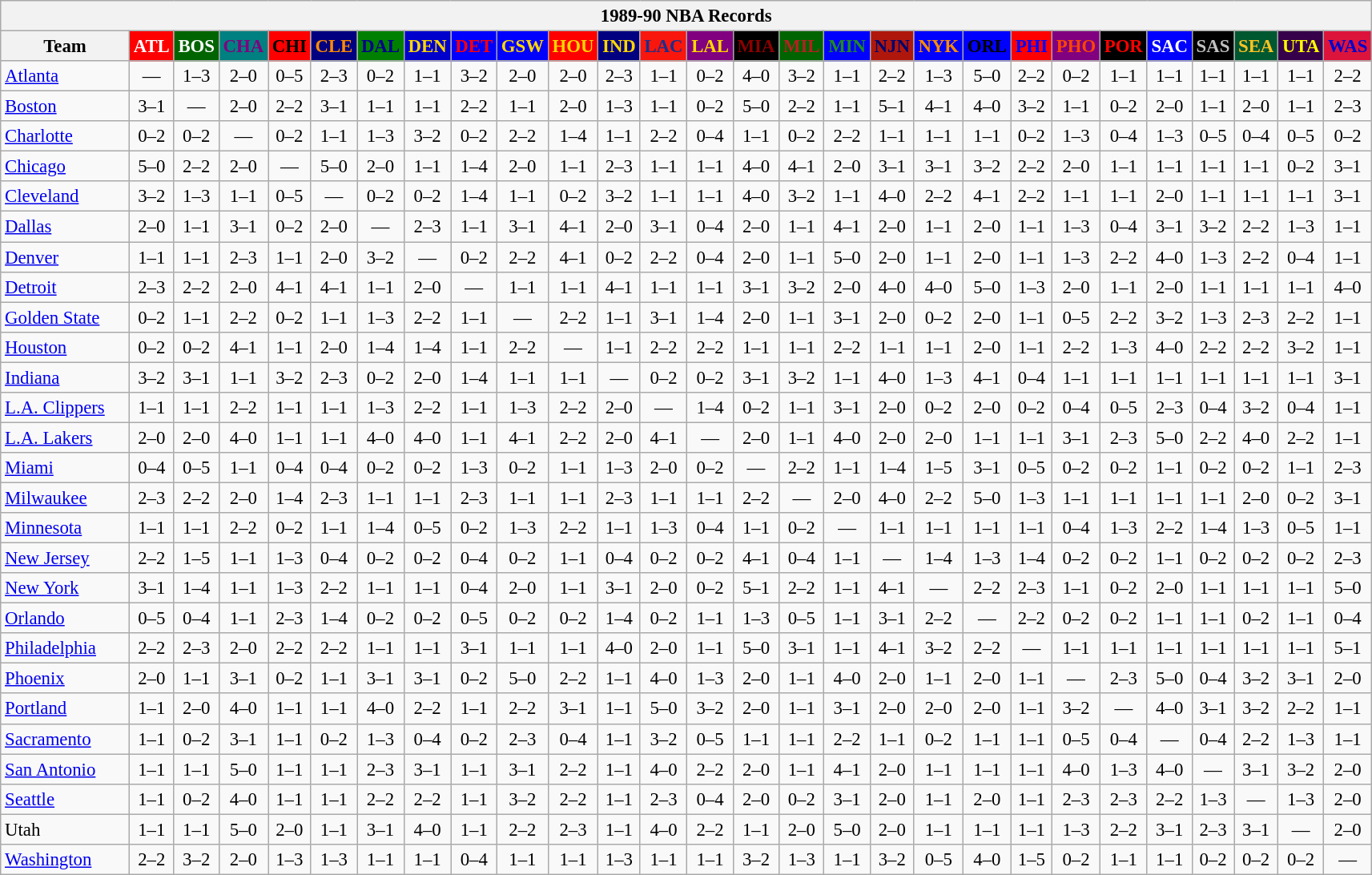<table class="wikitable" style="font-size:95%; text-align:center;">
<tr>
<th colspan=28>1989-90 NBA Records</th>
</tr>
<tr>
<th width=100>Team</th>
<th style="background:#FF0000;color:#FFFFFF;width=35">ATL</th>
<th style="background:#006400;color:#FFFFFF;width=35">BOS</th>
<th style="background:#008080;color:#800080;width=35">CHA</th>
<th style="background:#FF0000;color:#000000;width=35">CHI</th>
<th style="background:#000080;color:#FF8C00;width=35">CLE</th>
<th style="background:#008000;color:#00008B;width=35">DAL</th>
<th style="background:#0000CD;color:#FFD700;width=35">DEN</th>
<th style="background:#0000FF;color:#FF0000;width=35">DET</th>
<th style="background:#0000FF;color:#FFD700;width=35">GSW</th>
<th style="background:#FF0000;color:#FFD700;width=35">HOU</th>
<th style="background:#000080;color:#FFD700;width=35">IND</th>
<th style="background:#F9160D;color:#1A2E8B;width=35">LAC</th>
<th style="background:#800080;color:#FFD700;width=35">LAL</th>
<th style="background:#000000;color:#8B0000;width=35">MIA</th>
<th style="background:#006400;color:#B22222;width=35">MIL</th>
<th style="background:#0000FF;color:#228B22;width=35">MIN</th>
<th style="background:#B0170C;color:#00056D;width=35">NJN</th>
<th style="background:#0000FF;color:#FF8C00;width=35">NYK</th>
<th style="background:#0000FF;color:#000000;width=35">ORL</th>
<th style="background:#FF0000;color:#0000FF;width=35">PHI</th>
<th style="background:#800080;color:#FF4500;width=35">PHO</th>
<th style="background:#000000;color:#FF0000;width=35">POR</th>
<th style="background:#0000FF;color:#FFFFFF;width=35">SAC</th>
<th style="background:#000000;color:#C0C0C0;width=35">SAS</th>
<th style="background:#005831;color:#FFC322;width=35">SEA</th>
<th style="background:#36004A;color:#FFFF00;width=35">UTA</th>
<th style="background:#DC143C;color:#0000CD;width=35">WAS</th>
</tr>
<tr>
<td style="text-align:left;"><a href='#'>Atlanta</a></td>
<td>—</td>
<td>1–3</td>
<td>2–0</td>
<td>0–5</td>
<td>2–3</td>
<td>0–2</td>
<td>1–1</td>
<td>3–2</td>
<td>2–0</td>
<td>2–0</td>
<td>2–3</td>
<td>1–1</td>
<td>0–2</td>
<td>4–0</td>
<td>3–2</td>
<td>1–1</td>
<td>2–2</td>
<td>1–3</td>
<td>5–0</td>
<td>2–2</td>
<td>0–2</td>
<td>1–1</td>
<td>1–1</td>
<td>1–1</td>
<td>1–1</td>
<td>1–1</td>
<td>2–2</td>
</tr>
<tr>
<td style="text-align:left;"><a href='#'>Boston</a></td>
<td>3–1</td>
<td>—</td>
<td>2–0</td>
<td>2–2</td>
<td>3–1</td>
<td>1–1</td>
<td>1–1</td>
<td>2–2</td>
<td>1–1</td>
<td>2–0</td>
<td>1–3</td>
<td>1–1</td>
<td>0–2</td>
<td>5–0</td>
<td>2–2</td>
<td>1–1</td>
<td>5–1</td>
<td>4–1</td>
<td>4–0</td>
<td>3–2</td>
<td>1–1</td>
<td>0–2</td>
<td>2–0</td>
<td>1–1</td>
<td>2–0</td>
<td>1–1</td>
<td>2–3</td>
</tr>
<tr>
<td style="text-align:left;"><a href='#'>Charlotte</a></td>
<td>0–2</td>
<td>0–2</td>
<td>—</td>
<td>0–2</td>
<td>1–1</td>
<td>1–3</td>
<td>3–2</td>
<td>0–2</td>
<td>2–2</td>
<td>1–4</td>
<td>1–1</td>
<td>2–2</td>
<td>0–4</td>
<td>1–1</td>
<td>0–2</td>
<td>2–2</td>
<td>1–1</td>
<td>1–1</td>
<td>1–1</td>
<td>0–2</td>
<td>1–3</td>
<td>0–4</td>
<td>1–3</td>
<td>0–5</td>
<td>0–4</td>
<td>0–5</td>
<td>0–2</td>
</tr>
<tr>
<td style="text-align:left;"><a href='#'>Chicago</a></td>
<td>5–0</td>
<td>2–2</td>
<td>2–0</td>
<td>—</td>
<td>5–0</td>
<td>2–0</td>
<td>1–1</td>
<td>1–4</td>
<td>2–0</td>
<td>1–1</td>
<td>2–3</td>
<td>1–1</td>
<td>1–1</td>
<td>4–0</td>
<td>4–1</td>
<td>2–0</td>
<td>3–1</td>
<td>3–1</td>
<td>3–2</td>
<td>2–2</td>
<td>2–0</td>
<td>1–1</td>
<td>1–1</td>
<td>1–1</td>
<td>1–1</td>
<td>0–2</td>
<td>3–1</td>
</tr>
<tr>
<td style="text-align:left;"><a href='#'>Cleveland</a></td>
<td>3–2</td>
<td>1–3</td>
<td>1–1</td>
<td>0–5</td>
<td>—</td>
<td>0–2</td>
<td>0–2</td>
<td>1–4</td>
<td>1–1</td>
<td>0–2</td>
<td>3–2</td>
<td>1–1</td>
<td>1–1</td>
<td>4–0</td>
<td>3–2</td>
<td>1–1</td>
<td>4–0</td>
<td>2–2</td>
<td>4–1</td>
<td>2–2</td>
<td>1–1</td>
<td>1–1</td>
<td>2–0</td>
<td>1–1</td>
<td>1–1</td>
<td>1–1</td>
<td>3–1</td>
</tr>
<tr>
<td style="text-align:left;"><a href='#'>Dallas</a></td>
<td>2–0</td>
<td>1–1</td>
<td>3–1</td>
<td>0–2</td>
<td>2–0</td>
<td>—</td>
<td>2–3</td>
<td>1–1</td>
<td>3–1</td>
<td>4–1</td>
<td>2–0</td>
<td>3–1</td>
<td>0–4</td>
<td>2–0</td>
<td>1–1</td>
<td>4–1</td>
<td>2–0</td>
<td>1–1</td>
<td>2–0</td>
<td>1–1</td>
<td>1–3</td>
<td>0–4</td>
<td>3–1</td>
<td>3–2</td>
<td>2–2</td>
<td>1–3</td>
<td>1–1</td>
</tr>
<tr>
<td style="text-align:left;"><a href='#'>Denver</a></td>
<td>1–1</td>
<td>1–1</td>
<td>2–3</td>
<td>1–1</td>
<td>2–0</td>
<td>3–2</td>
<td>—</td>
<td>0–2</td>
<td>2–2</td>
<td>4–1</td>
<td>0–2</td>
<td>2–2</td>
<td>0–4</td>
<td>2–0</td>
<td>1–1</td>
<td>5–0</td>
<td>2–0</td>
<td>1–1</td>
<td>2–0</td>
<td>1–1</td>
<td>1–3</td>
<td>2–2</td>
<td>4–0</td>
<td>1–3</td>
<td>2–2</td>
<td>0–4</td>
<td>1–1</td>
</tr>
<tr>
<td style="text-align:left;"><a href='#'>Detroit</a></td>
<td>2–3</td>
<td>2–2</td>
<td>2–0</td>
<td>4–1</td>
<td>4–1</td>
<td>1–1</td>
<td>2–0</td>
<td>—</td>
<td>1–1</td>
<td>1–1</td>
<td>4–1</td>
<td>1–1</td>
<td>1–1</td>
<td>3–1</td>
<td>3–2</td>
<td>2–0</td>
<td>4–0</td>
<td>4–0</td>
<td>5–0</td>
<td>1–3</td>
<td>2–0</td>
<td>1–1</td>
<td>2–0</td>
<td>1–1</td>
<td>1–1</td>
<td>1–1</td>
<td>4–0</td>
</tr>
<tr>
<td style="text-align:left;"><a href='#'>Golden State</a></td>
<td>0–2</td>
<td>1–1</td>
<td>2–2</td>
<td>0–2</td>
<td>1–1</td>
<td>1–3</td>
<td>2–2</td>
<td>1–1</td>
<td>—</td>
<td>2–2</td>
<td>1–1</td>
<td>3–1</td>
<td>1–4</td>
<td>2–0</td>
<td>1–1</td>
<td>3–1</td>
<td>2–0</td>
<td>0–2</td>
<td>2–0</td>
<td>1–1</td>
<td>0–5</td>
<td>2–2</td>
<td>3–2</td>
<td>1–3</td>
<td>2–3</td>
<td>2–2</td>
<td>1–1</td>
</tr>
<tr>
<td style="text-align:left;"><a href='#'>Houston</a></td>
<td>0–2</td>
<td>0–2</td>
<td>4–1</td>
<td>1–1</td>
<td>2–0</td>
<td>1–4</td>
<td>1–4</td>
<td>1–1</td>
<td>2–2</td>
<td>—</td>
<td>1–1</td>
<td>2–2</td>
<td>2–2</td>
<td>1–1</td>
<td>1–1</td>
<td>2–2</td>
<td>1–1</td>
<td>1–1</td>
<td>2–0</td>
<td>1–1</td>
<td>2–2</td>
<td>1–3</td>
<td>4–0</td>
<td>2–2</td>
<td>2–2</td>
<td>3–2</td>
<td>1–1</td>
</tr>
<tr>
<td style="text-align:left;"><a href='#'>Indiana</a></td>
<td>3–2</td>
<td>3–1</td>
<td>1–1</td>
<td>3–2</td>
<td>2–3</td>
<td>0–2</td>
<td>2–0</td>
<td>1–4</td>
<td>1–1</td>
<td>1–1</td>
<td>—</td>
<td>0–2</td>
<td>0–2</td>
<td>3–1</td>
<td>3–2</td>
<td>1–1</td>
<td>4–0</td>
<td>1–3</td>
<td>4–1</td>
<td>0–4</td>
<td>1–1</td>
<td>1–1</td>
<td>1–1</td>
<td>1–1</td>
<td>1–1</td>
<td>1–1</td>
<td>3–1</td>
</tr>
<tr>
<td style="text-align:left;"><a href='#'>L.A. Clippers</a></td>
<td>1–1</td>
<td>1–1</td>
<td>2–2</td>
<td>1–1</td>
<td>1–1</td>
<td>1–3</td>
<td>2–2</td>
<td>1–1</td>
<td>1–3</td>
<td>2–2</td>
<td>2–0</td>
<td>—</td>
<td>1–4</td>
<td>0–2</td>
<td>1–1</td>
<td>3–1</td>
<td>2–0</td>
<td>0–2</td>
<td>2–0</td>
<td>0–2</td>
<td>0–4</td>
<td>0–5</td>
<td>2–3</td>
<td>0–4</td>
<td>3–2</td>
<td>0–4</td>
<td>1–1</td>
</tr>
<tr>
<td style="text-align:left;"><a href='#'>L.A. Lakers</a></td>
<td>2–0</td>
<td>2–0</td>
<td>4–0</td>
<td>1–1</td>
<td>1–1</td>
<td>4–0</td>
<td>4–0</td>
<td>1–1</td>
<td>4–1</td>
<td>2–2</td>
<td>2–0</td>
<td>4–1</td>
<td>—</td>
<td>2–0</td>
<td>1–1</td>
<td>4–0</td>
<td>2–0</td>
<td>2–0</td>
<td>1–1</td>
<td>1–1</td>
<td>3–1</td>
<td>2–3</td>
<td>5–0</td>
<td>2–2</td>
<td>4–0</td>
<td>2–2</td>
<td>1–1</td>
</tr>
<tr>
<td style="text-align:left;"><a href='#'>Miami</a></td>
<td>0–4</td>
<td>0–5</td>
<td>1–1</td>
<td>0–4</td>
<td>0–4</td>
<td>0–2</td>
<td>0–2</td>
<td>1–3</td>
<td>0–2</td>
<td>1–1</td>
<td>1–3</td>
<td>2–0</td>
<td>0–2</td>
<td>—</td>
<td>2–2</td>
<td>1–1</td>
<td>1–4</td>
<td>1–5</td>
<td>3–1</td>
<td>0–5</td>
<td>0–2</td>
<td>0–2</td>
<td>1–1</td>
<td>0–2</td>
<td>0–2</td>
<td>1–1</td>
<td>2–3</td>
</tr>
<tr>
<td style="text-align:left;"><a href='#'>Milwaukee</a></td>
<td>2–3</td>
<td>2–2</td>
<td>2–0</td>
<td>1–4</td>
<td>2–3</td>
<td>1–1</td>
<td>1–1</td>
<td>2–3</td>
<td>1–1</td>
<td>1–1</td>
<td>2–3</td>
<td>1–1</td>
<td>1–1</td>
<td>2–2</td>
<td>—</td>
<td>2–0</td>
<td>4–0</td>
<td>2–2</td>
<td>5–0</td>
<td>1–3</td>
<td>1–1</td>
<td>1–1</td>
<td>1–1</td>
<td>1–1</td>
<td>2–0</td>
<td>0–2</td>
<td>3–1</td>
</tr>
<tr>
<td style="text-align:left;"><a href='#'>Minnesota</a></td>
<td>1–1</td>
<td>1–1</td>
<td>2–2</td>
<td>0–2</td>
<td>1–1</td>
<td>1–4</td>
<td>0–5</td>
<td>0–2</td>
<td>1–3</td>
<td>2–2</td>
<td>1–1</td>
<td>1–3</td>
<td>0–4</td>
<td>1–1</td>
<td>0–2</td>
<td>—</td>
<td>1–1</td>
<td>1–1</td>
<td>1–1</td>
<td>1–1</td>
<td>0–4</td>
<td>1–3</td>
<td>2–2</td>
<td>1–4</td>
<td>1–3</td>
<td>0–5</td>
<td>1–1</td>
</tr>
<tr>
<td style="text-align:left;"><a href='#'>New Jersey</a></td>
<td>2–2</td>
<td>1–5</td>
<td>1–1</td>
<td>1–3</td>
<td>0–4</td>
<td>0–2</td>
<td>0–2</td>
<td>0–4</td>
<td>0–2</td>
<td>1–1</td>
<td>0–4</td>
<td>0–2</td>
<td>0–2</td>
<td>4–1</td>
<td>0–4</td>
<td>1–1</td>
<td>—</td>
<td>1–4</td>
<td>1–3</td>
<td>1–4</td>
<td>0–2</td>
<td>0–2</td>
<td>1–1</td>
<td>0–2</td>
<td>0–2</td>
<td>0–2</td>
<td>2–3</td>
</tr>
<tr>
<td style="text-align:left;"><a href='#'>New York</a></td>
<td>3–1</td>
<td>1–4</td>
<td>1–1</td>
<td>1–3</td>
<td>2–2</td>
<td>1–1</td>
<td>1–1</td>
<td>0–4</td>
<td>2–0</td>
<td>1–1</td>
<td>3–1</td>
<td>2–0</td>
<td>0–2</td>
<td>5–1</td>
<td>2–2</td>
<td>1–1</td>
<td>4–1</td>
<td>—</td>
<td>2–2</td>
<td>2–3</td>
<td>1–1</td>
<td>0–2</td>
<td>2–0</td>
<td>1–1</td>
<td>1–1</td>
<td>1–1</td>
<td>5–0</td>
</tr>
<tr>
<td style="text-align:left;"><a href='#'>Orlando</a></td>
<td>0–5</td>
<td>0–4</td>
<td>1–1</td>
<td>2–3</td>
<td>1–4</td>
<td>0–2</td>
<td>0–2</td>
<td>0–5</td>
<td>0–2</td>
<td>0–2</td>
<td>1–4</td>
<td>0–2</td>
<td>1–1</td>
<td>1–3</td>
<td>0–5</td>
<td>1–1</td>
<td>3–1</td>
<td>2–2</td>
<td>—</td>
<td>2–2</td>
<td>0–2</td>
<td>0–2</td>
<td>1–1</td>
<td>1–1</td>
<td>0–2</td>
<td>1–1</td>
<td>0–4</td>
</tr>
<tr>
<td style="text-align:left;"><a href='#'>Philadelphia</a></td>
<td>2–2</td>
<td>2–3</td>
<td>2–0</td>
<td>2–2</td>
<td>2–2</td>
<td>1–1</td>
<td>1–1</td>
<td>3–1</td>
<td>1–1</td>
<td>1–1</td>
<td>4–0</td>
<td>2–0</td>
<td>1–1</td>
<td>5–0</td>
<td>3–1</td>
<td>1–1</td>
<td>4–1</td>
<td>3–2</td>
<td>2–2</td>
<td>—</td>
<td>1–1</td>
<td>1–1</td>
<td>1–1</td>
<td>1–1</td>
<td>1–1</td>
<td>1–1</td>
<td>5–1</td>
</tr>
<tr>
<td style="text-align:left;"><a href='#'>Phoenix</a></td>
<td>2–0</td>
<td>1–1</td>
<td>3–1</td>
<td>0–2</td>
<td>1–1</td>
<td>3–1</td>
<td>3–1</td>
<td>0–2</td>
<td>5–0</td>
<td>2–2</td>
<td>1–1</td>
<td>4–0</td>
<td>1–3</td>
<td>2–0</td>
<td>1–1</td>
<td>4–0</td>
<td>2–0</td>
<td>1–1</td>
<td>2–0</td>
<td>1–1</td>
<td>—</td>
<td>2–3</td>
<td>5–0</td>
<td>0–4</td>
<td>3–2</td>
<td>3–1</td>
<td>2–0</td>
</tr>
<tr>
<td style="text-align:left;"><a href='#'>Portland</a></td>
<td>1–1</td>
<td>2–0</td>
<td>4–0</td>
<td>1–1</td>
<td>1–1</td>
<td>4–0</td>
<td>2–2</td>
<td>1–1</td>
<td>2–2</td>
<td>3–1</td>
<td>1–1</td>
<td>5–0</td>
<td>3–2</td>
<td>2–0</td>
<td>1–1</td>
<td>3–1</td>
<td>2–0</td>
<td>2–0</td>
<td>2–0</td>
<td>1–1</td>
<td>3–2</td>
<td>—</td>
<td>4–0</td>
<td>3–1</td>
<td>3–2</td>
<td>2–2</td>
<td>1–1</td>
</tr>
<tr>
<td style="text-align:left;"><a href='#'>Sacramento</a></td>
<td>1–1</td>
<td>0–2</td>
<td>3–1</td>
<td>1–1</td>
<td>0–2</td>
<td>1–3</td>
<td>0–4</td>
<td>0–2</td>
<td>2–3</td>
<td>0–4</td>
<td>1–1</td>
<td>3–2</td>
<td>0–5</td>
<td>1–1</td>
<td>1–1</td>
<td>2–2</td>
<td>1–1</td>
<td>0–2</td>
<td>1–1</td>
<td>1–1</td>
<td>0–5</td>
<td>0–4</td>
<td>—</td>
<td>0–4</td>
<td>2–2</td>
<td>1–3</td>
<td>1–1</td>
</tr>
<tr>
<td style="text-align:left;"><a href='#'>San Antonio</a></td>
<td>1–1</td>
<td>1–1</td>
<td>5–0</td>
<td>1–1</td>
<td>1–1</td>
<td>2–3</td>
<td>3–1</td>
<td>1–1</td>
<td>3–1</td>
<td>2–2</td>
<td>1–1</td>
<td>4–0</td>
<td>2–2</td>
<td>2–0</td>
<td>1–1</td>
<td>4–1</td>
<td>2–0</td>
<td>1–1</td>
<td>1–1</td>
<td>1–1</td>
<td>4–0</td>
<td>1–3</td>
<td>4–0</td>
<td>—</td>
<td>3–1</td>
<td>3–2</td>
<td>2–0</td>
</tr>
<tr>
<td style="text-align:left;"><a href='#'>Seattle</a></td>
<td>1–1</td>
<td>0–2</td>
<td>4–0</td>
<td>1–1</td>
<td>1–1</td>
<td>2–2</td>
<td>2–2</td>
<td>1–1</td>
<td>3–2</td>
<td>2–2</td>
<td>1–1</td>
<td>2–3</td>
<td>0–4</td>
<td>2–0</td>
<td>0–2</td>
<td>3–1</td>
<td>2–0</td>
<td>1–1</td>
<td>2–0</td>
<td>1–1</td>
<td>2–3</td>
<td>2–3</td>
<td>2–2</td>
<td>1–3</td>
<td>—</td>
<td>1–3</td>
<td>2–0</td>
</tr>
<tr>
<td style="text-align:left;">Utah</td>
<td>1–1</td>
<td>1–1</td>
<td>5–0</td>
<td>2–0</td>
<td>1–1</td>
<td>3–1</td>
<td>4–0</td>
<td>1–1</td>
<td>2–2</td>
<td>2–3</td>
<td>1–1</td>
<td>4–0</td>
<td>2–2</td>
<td>1–1</td>
<td>2–0</td>
<td>5–0</td>
<td>2–0</td>
<td>1–1</td>
<td>1–1</td>
<td>1–1</td>
<td>1–3</td>
<td>2–2</td>
<td>3–1</td>
<td>2–3</td>
<td>3–1</td>
<td>—</td>
<td>2–0</td>
</tr>
<tr>
<td style="text-align:left;"><a href='#'>Washington</a></td>
<td>2–2</td>
<td>3–2</td>
<td>2–0</td>
<td>1–3</td>
<td>1–3</td>
<td>1–1</td>
<td>1–1</td>
<td>0–4</td>
<td>1–1</td>
<td>1–1</td>
<td>1–3</td>
<td>1–1</td>
<td>1–1</td>
<td>3–2</td>
<td>1–3</td>
<td>1–1</td>
<td>3–2</td>
<td>0–5</td>
<td>4–0</td>
<td>1–5</td>
<td>0–2</td>
<td>1–1</td>
<td>1–1</td>
<td>0–2</td>
<td>0–2</td>
<td>0–2</td>
<td>—</td>
</tr>
</table>
